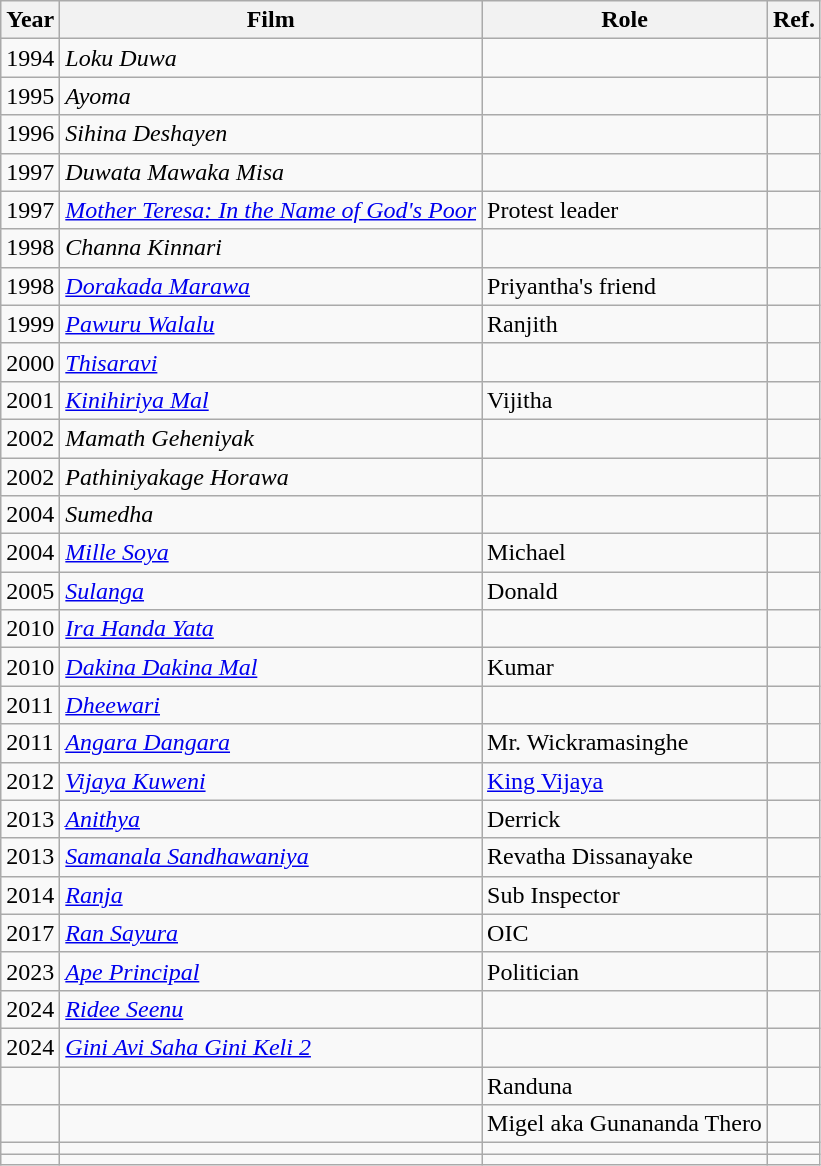<table class="wikitable">
<tr>
<th>Year</th>
<th>Film</th>
<th>Role</th>
<th>Ref.</th>
</tr>
<tr>
<td>1994</td>
<td><em>Loku Duwa</em></td>
<td></td>
<td></td>
</tr>
<tr>
<td>1995</td>
<td><em>Ayoma</em></td>
<td></td>
<td></td>
</tr>
<tr>
<td>1996</td>
<td><em>Sihina Deshayen</em></td>
<td></td>
<td></td>
</tr>
<tr>
<td>1997</td>
<td><em>Duwata Mawaka Misa</em></td>
<td></td>
<td></td>
</tr>
<tr>
<td>1997</td>
<td><em><a href='#'>Mother Teresa: In the Name of God's Poor</a></em></td>
<td>Protest leader</td>
<td></td>
</tr>
<tr>
<td>1998</td>
<td><em>Channa Kinnari</em></td>
<td></td>
<td></td>
</tr>
<tr>
<td>1998</td>
<td><em><a href='#'>Dorakada Marawa</a></em></td>
<td>Priyantha's friend</td>
<td></td>
</tr>
<tr>
<td>1999</td>
<td><em><a href='#'>Pawuru Walalu</a></em></td>
<td>Ranjith</td>
<td></td>
</tr>
<tr>
<td>2000</td>
<td><em><a href='#'>Thisaravi</a></em></td>
<td></td>
<td></td>
</tr>
<tr>
<td>2001</td>
<td><em><a href='#'>Kinihiriya Mal</a></em></td>
<td>Vijitha</td>
<td></td>
</tr>
<tr>
<td>2002</td>
<td><em>Mamath Geheniyak</em></td>
<td></td>
<td></td>
</tr>
<tr>
<td>2002</td>
<td><em>Pathiniyakage Horawa</em></td>
<td></td>
<td></td>
</tr>
<tr>
<td>2004</td>
<td><em>Sumedha</em></td>
<td></td>
<td></td>
</tr>
<tr>
<td>2004</td>
<td><em><a href='#'>Mille Soya</a></em></td>
<td>Michael</td>
<td></td>
</tr>
<tr>
<td>2005</td>
<td><em><a href='#'>Sulanga</a></em></td>
<td>Donald</td>
<td></td>
</tr>
<tr>
<td>2010</td>
<td><em><a href='#'>Ira Handa Yata</a></em></td>
<td></td>
<td></td>
</tr>
<tr>
<td>2010</td>
<td><em><a href='#'>Dakina Dakina Mal</a></em></td>
<td>Kumar</td>
<td></td>
</tr>
<tr>
<td>2011</td>
<td><em><a href='#'>Dheewari</a></em></td>
<td></td>
<td></td>
</tr>
<tr>
<td>2011</td>
<td><em><a href='#'>Angara Dangara</a></em></td>
<td>Mr. Wickramasinghe</td>
<td></td>
</tr>
<tr>
<td>2012</td>
<td><em><a href='#'>Vijaya Kuweni</a></em></td>
<td><a href='#'>King Vijaya</a></td>
<td></td>
</tr>
<tr>
<td>2013</td>
<td><em><a href='#'>Anithya</a></em></td>
<td>Derrick</td>
<td></td>
</tr>
<tr>
<td>2013</td>
<td><em><a href='#'>Samanala Sandhawaniya</a></em></td>
<td>Revatha Dissanayake</td>
<td></td>
</tr>
<tr>
<td>2014</td>
<td><em><a href='#'>Ranja</a></em></td>
<td>Sub Inspector</td>
<td></td>
</tr>
<tr>
<td>2017</td>
<td><em><a href='#'>Ran Sayura</a></em></td>
<td>OIC</td>
<td></td>
</tr>
<tr>
<td>2023</td>
<td><em><a href='#'>Ape Principal</a></em></td>
<td>Politician</td>
<td></td>
</tr>
<tr>
<td>2024</td>
<td><em><a href='#'>Ridee Seenu</a></em></td>
<td></td>
<td></td>
</tr>
<tr>
<td>2024</td>
<td><em><a href='#'>Gini Avi Saha Gini Keli 2</a></em></td>
<td></td>
<td></td>
</tr>
<tr>
<td></td>
<td></td>
<td>Randuna</td>
<td></td>
</tr>
<tr>
<td></td>
<td></td>
<td>Migel aka Gunananda Thero</td>
<td></td>
</tr>
<tr>
<td></td>
<td></td>
<td></td>
<td></td>
</tr>
<tr>
<td></td>
<td></td>
<td></td>
<td></td>
</tr>
</table>
